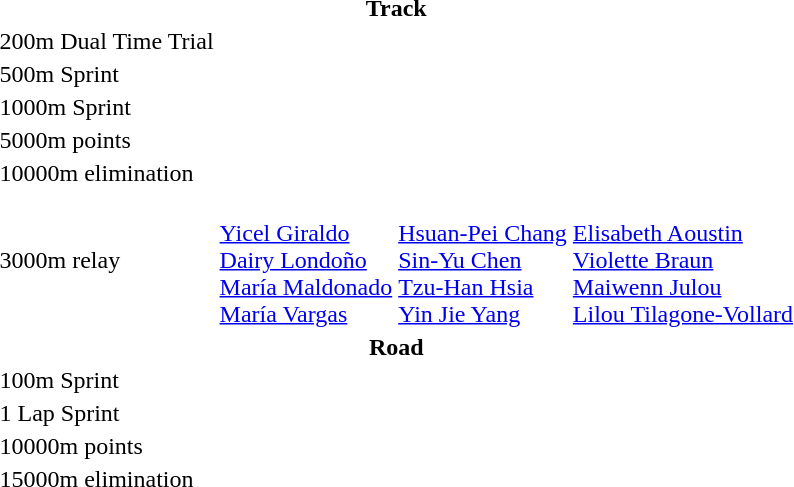<table>
<tr>
<th colspan=4>Track</th>
</tr>
<tr>
<td>200m Dual Time Trial</td>
<td></td>
<td></td>
<td></td>
</tr>
<tr>
<td>500m Sprint</td>
<td></td>
<td></td>
<td></td>
</tr>
<tr>
<td>1000m Sprint</td>
<td></td>
<td></td>
<td></td>
</tr>
<tr>
<td>5000m points</td>
<td></td>
<td></td>
<td></td>
</tr>
<tr>
<td>10000m elimination</td>
<td></td>
<td></td>
<td></td>
</tr>
<tr>
<td>3000m relay</td>
<td><br><a href='#'>Yicel Giraldo</a><br><a href='#'>Dairy Londoño</a><br><a href='#'>María Maldonado</a><br><a href='#'>María Vargas</a></td>
<td><br><a href='#'>Hsuan-Pei Chang</a><br><a href='#'>Sin-Yu Chen</a><br><a href='#'>Tzu-Han Hsia</a><br><a href='#'>Yin Jie Yang</a></td>
<td><br><a href='#'>Elisabeth Aoustin</a><br><a href='#'>Violette Braun</a><br><a href='#'>Maiwenn Julou</a><br><a href='#'>Lilou Tilagone-Vollard</a></td>
</tr>
<tr>
<th colspan=4>Road</th>
</tr>
<tr>
<td>100m Sprint</td>
<td></td>
<td></td>
<td></td>
</tr>
<tr>
<td>1 Lap Sprint</td>
<td></td>
<td></td>
<td></td>
</tr>
<tr>
<td>10000m points</td>
<td></td>
<td></td>
<td></td>
</tr>
<tr>
<td>15000m elimination</td>
<td></td>
<td></td>
<td></td>
</tr>
</table>
